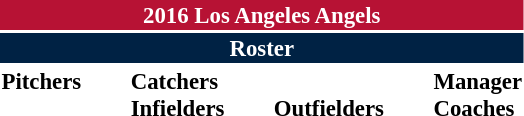<table class="toccolours" style="font-size: 95%;">
<tr>
<th colspan="10" style="background-color: #B71234; color: white; text-align: center;">2016 Los Angeles Angels</th>
</tr>
<tr>
<td colspan="10" style="background-color:#002244; color: white; text-align: center;"><strong>Roster</strong></td>
</tr>
<tr>
<td valign="top"><strong>Pitchers</strong><br>




























</td>
<td width="25px"></td>
<td valign="top"><strong>Catchers</strong><br>



<strong>Infielders</strong>










</td>
<td width="25px"></td>
<td valign="top"><br><strong>Outfielders</strong>







</td>
<td width="25px"></td>
<td valign="top"><strong>Manager</strong><br>
<strong>Coaches</strong>
 
 
 
 
 
 
 
 
 
 
 </td>
</tr>
</table>
